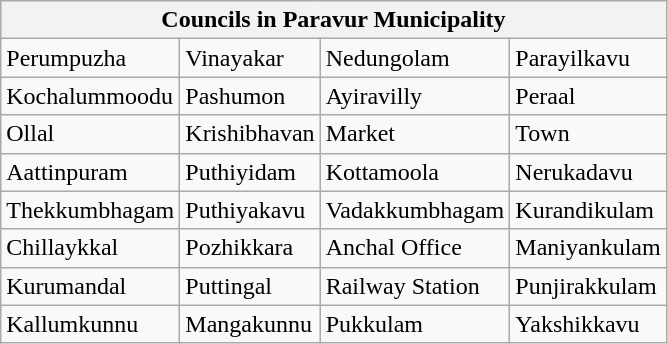<table class="wikitable" | align="center">
<tr>
<th colspan="4">Councils in Paravur Municipality</th>
</tr>
<tr>
<td>Perumpuzha</td>
<td>Vinayakar</td>
<td>Nedungolam</td>
<td>Parayilkavu</td>
</tr>
<tr>
<td>Kochalummoodu</td>
<td>Pashumon</td>
<td>Ayiravilly</td>
<td>Peraal</td>
</tr>
<tr>
<td>Ollal</td>
<td>Krishibhavan</td>
<td>Market</td>
<td>Town</td>
</tr>
<tr>
<td>Aattinpuram</td>
<td>Puthiyidam</td>
<td>Kottamoola</td>
<td>Nerukadavu</td>
</tr>
<tr>
<td>Thekkumbhagam</td>
<td>Puthiyakavu</td>
<td>Vadakkumbhagam</td>
<td>Kurandikulam</td>
</tr>
<tr>
<td>Chillaykkal</td>
<td>Pozhikkara</td>
<td>Anchal Office</td>
<td>Maniyankulam</td>
</tr>
<tr>
<td>Kurumandal</td>
<td>Puttingal</td>
<td>Railway Station</td>
<td>Punjirakkulam</td>
</tr>
<tr>
<td>Kallumkunnu</td>
<td>Mangakunnu</td>
<td>Pukkulam</td>
<td>Yakshikkavu</td>
</tr>
</table>
